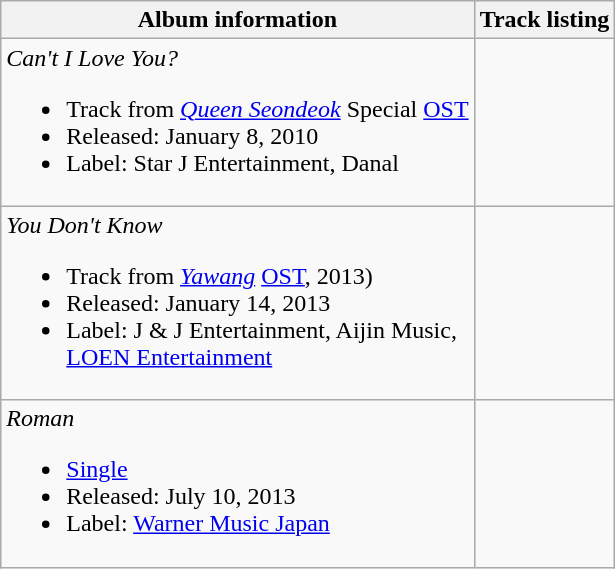<table class="wikitable">
<tr>
<th>Album information</th>
<th>Track listing</th>
</tr>
<tr>
<td><em>Can't I Love You?</em><br><ul><li>Track from <em><a href='#'>Queen Seondeok</a></em> Special <a href='#'>OST</a></li><li>Released: January 8, 2010</li><li>Label: Star J Entertainment, Danal</li></ul></td>
<td style="font-size: 85%"></td>
</tr>
<tr>
<td><em>You Don't Know</em><br><ul><li>Track from <em><a href='#'>Yawang</a></em> <a href='#'>OST</a>, 2013)</li><li>Released: January 14, 2013</li><li>Label: J & J Entertainment, Aijin Music, <br> <a href='#'>LOEN Entertainment</a></li></ul></td>
<td style="font-size: 85%"></td>
</tr>
<tr>
<td><em>Roman</em><br><ul><li><a href='#'>Single</a></li><li>Released: July 10, 2013</li><li>Label: <a href='#'>Warner Music Japan</a></li></ul></td>
<td style="font-size: 85%"></td>
</tr>
</table>
